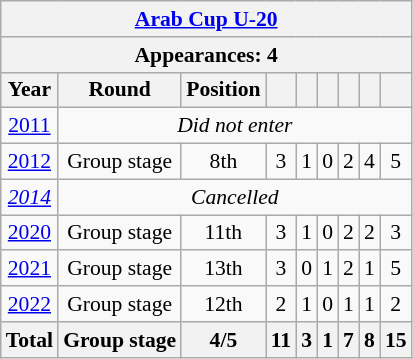<table class="wikitable" style="text-align: center;font-size:90%;">
<tr>
<th colspan=9><a href='#'>Arab Cup U-20</a></th>
</tr>
<tr>
<th colspan=9>Appearances: 4</th>
</tr>
<tr>
<th>Year</th>
<th>Round</th>
<th>Position</th>
<th></th>
<th></th>
<th></th>
<th></th>
<th></th>
<th></th>
</tr>
<tr>
<td> <a href='#'>2011</a></td>
<td colspan=8><em>Did not enter</em></td>
</tr>
<tr>
<td> <a href='#'>2012</a></td>
<td>Group stage</td>
<td>8th</td>
<td>3</td>
<td>1</td>
<td>0</td>
<td>2</td>
<td>4</td>
<td>5</td>
</tr>
<tr>
<td> <em><a href='#'>2014</a></em></td>
<td colspan=8><em>Cancelled</em></td>
</tr>
<tr>
<td> <a href='#'>2020</a></td>
<td>Group stage</td>
<td>11th</td>
<td>3</td>
<td>1</td>
<td>0</td>
<td>2</td>
<td>2</td>
<td>3</td>
</tr>
<tr>
<td> <a href='#'>2021</a></td>
<td>Group stage</td>
<td>13th</td>
<td>3</td>
<td>0</td>
<td>1</td>
<td>2</td>
<td>1</td>
<td>5</td>
</tr>
<tr>
<td> <a href='#'>2022</a></td>
<td>Group stage</td>
<td>12th</td>
<td>2</td>
<td>1</td>
<td>0</td>
<td>1</td>
<td>1</td>
<td>2</td>
</tr>
<tr>
<th>Total</th>
<th>Group stage</th>
<th>4/5</th>
<th>11</th>
<th>3</th>
<th>1</th>
<th>7</th>
<th>8</th>
<th>15</th>
</tr>
</table>
